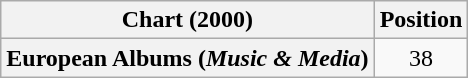<table class="wikitable plainrowheaders">
<tr>
<th>Chart (2000)</th>
<th>Position</th>
</tr>
<tr>
<th scope="row">European Albums (<em>Music & Media</em>)</th>
<td align=center>38</td>
</tr>
</table>
